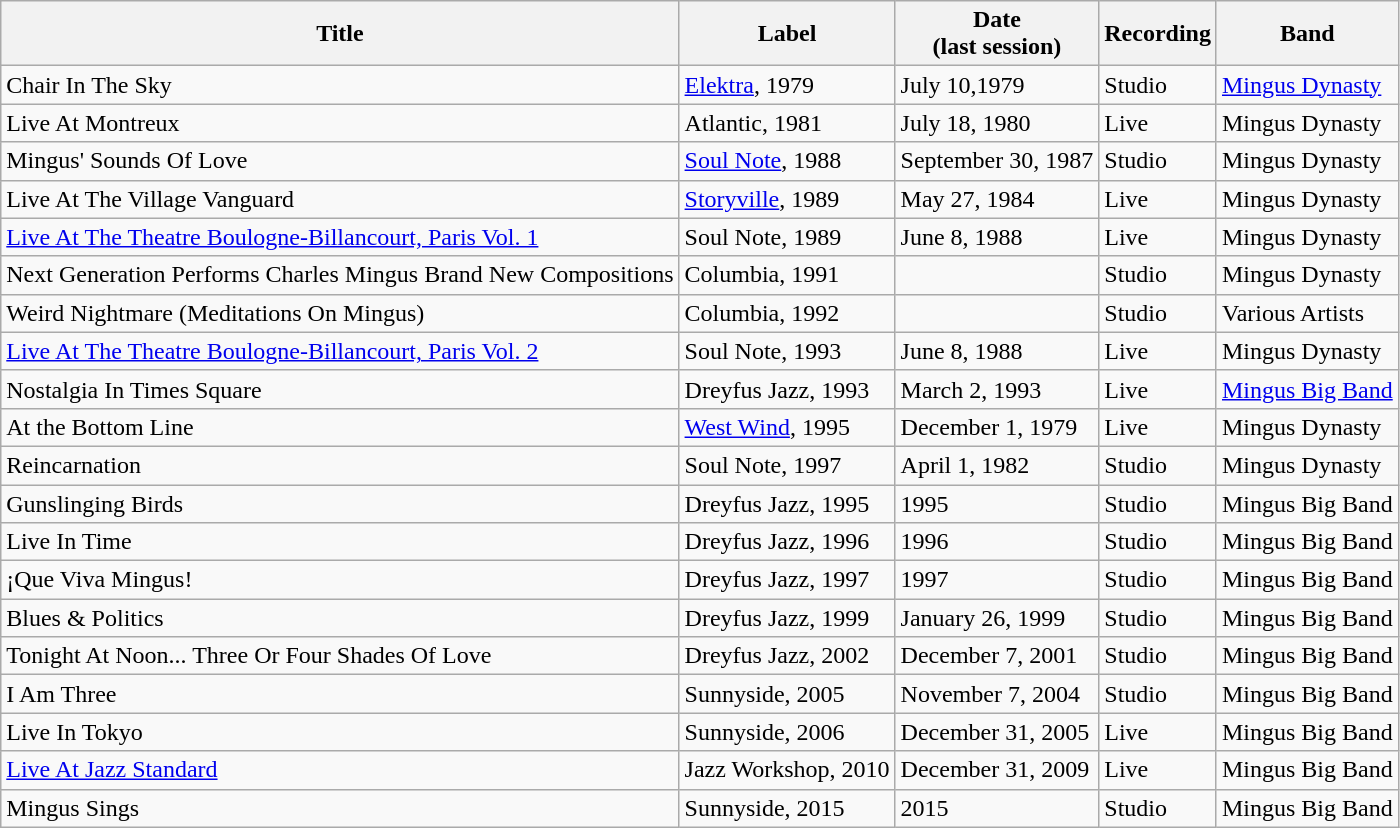<table class="wikitable">
<tr>
<th>Title</th>
<th>Label</th>
<th>Date<br>(last session)</th>
<th>Recording</th>
<th>Band</th>
</tr>
<tr>
<td>Chair In The Sky</td>
<td><a href='#'>Elektra</a>, 1979</td>
<td>July 10,1979</td>
<td>Studio</td>
<td><a href='#'>Mingus Dynasty</a></td>
</tr>
<tr>
<td>Live At Montreux</td>
<td>Atlantic, 1981</td>
<td>July 18, 1980</td>
<td>Live</td>
<td>Mingus Dynasty</td>
</tr>
<tr>
<td>Mingus' Sounds Of Love</td>
<td><a href='#'>Soul Note</a>, 1988</td>
<td>September 30, 1987</td>
<td>Studio</td>
<td>Mingus Dynasty</td>
</tr>
<tr>
<td>Live At The Village Vanguard</td>
<td><a href='#'>Storyville</a>, 1989</td>
<td>May 27, 1984</td>
<td>Live</td>
<td>Mingus Dynasty</td>
</tr>
<tr>
<td><a href='#'>Live At The Theatre Boulogne-Billancourt, Paris Vol. 1</a></td>
<td>Soul Note, 1989</td>
<td>June 8, 1988</td>
<td>Live</td>
<td>Mingus Dynasty</td>
</tr>
<tr>
<td>Next Generation Performs Charles Mingus Brand New Compositions</td>
<td>Columbia, 1991</td>
<td></td>
<td>Studio</td>
<td>Mingus Dynasty</td>
</tr>
<tr>
<td>Weird Nightmare (Meditations On Mingus)</td>
<td>Columbia, 1992</td>
<td></td>
<td>Studio</td>
<td>Various Artists</td>
</tr>
<tr>
<td><a href='#'>Live At The Theatre Boulogne-Billancourt, Paris Vol. 2</a></td>
<td>Soul Note, 1993</td>
<td>June 8, 1988</td>
<td>Live</td>
<td>Mingus Dynasty</td>
</tr>
<tr>
<td>Nostalgia In Times Square</td>
<td>Dreyfus Jazz, 1993</td>
<td>March 2, 1993</td>
<td>Live</td>
<td><a href='#'>Mingus Big Band</a></td>
</tr>
<tr>
<td>At the Bottom Line</td>
<td><a href='#'>West Wind</a>, 1995</td>
<td>December 1, 1979</td>
<td>Live</td>
<td>Mingus Dynasty</td>
</tr>
<tr>
<td>Reincarnation</td>
<td>Soul Note, 1997</td>
<td>April 1, 1982</td>
<td>Studio</td>
<td>Mingus Dynasty</td>
</tr>
<tr>
<td>Gunslinging Birds</td>
<td>Dreyfus Jazz, 1995</td>
<td>1995</td>
<td>Studio</td>
<td>Mingus Big Band</td>
</tr>
<tr>
<td>Live In Time</td>
<td>Dreyfus Jazz, 1996</td>
<td>1996</td>
<td>Studio</td>
<td>Mingus Big Band</td>
</tr>
<tr>
<td>¡Que Viva Mingus!</td>
<td>Dreyfus Jazz, 1997</td>
<td>1997</td>
<td>Studio</td>
<td>Mingus Big Band</td>
</tr>
<tr>
<td>Blues & Politics</td>
<td>Dreyfus Jazz, 1999</td>
<td>January 26, 1999</td>
<td>Studio</td>
<td>Mingus Big Band</td>
</tr>
<tr>
<td>Tonight At Noon... Three Or Four Shades Of Love</td>
<td>Dreyfus Jazz, 2002</td>
<td>December 7, 2001</td>
<td>Studio</td>
<td>Mingus Big Band</td>
</tr>
<tr>
<td>I Am Three</td>
<td>Sunnyside, 2005</td>
<td>November 7, 2004</td>
<td>Studio</td>
<td>Mingus Big Band</td>
</tr>
<tr>
<td>Live In Tokyo</td>
<td>Sunnyside, 2006</td>
<td>December 31, 2005</td>
<td>Live</td>
<td>Mingus Big Band</td>
</tr>
<tr>
<td><a href='#'>Live At Jazz Standard</a></td>
<td>Jazz Workshop, 2010</td>
<td>December 31, 2009</td>
<td>Live</td>
<td>Mingus Big Band</td>
</tr>
<tr>
<td>Mingus Sings</td>
<td>Sunnyside, 2015</td>
<td>2015</td>
<td>Studio</td>
<td>Mingus Big Band</td>
</tr>
</table>
